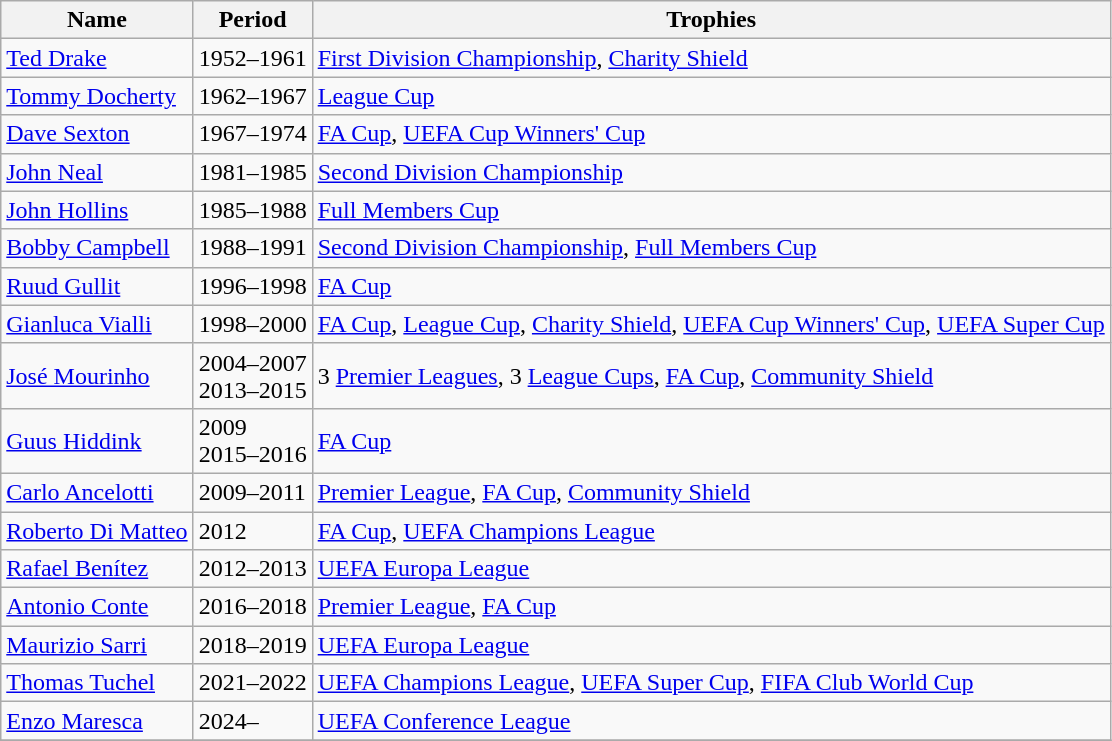<table class="wikitable">
<tr>
<th>Name</th>
<th>Period</th>
<th>Trophies</th>
</tr>
<tr>
<td> <a href='#'>Ted Drake</a></td>
<td>1952–1961</td>
<td><a href='#'>First Division Championship</a>, <a href='#'>Charity Shield</a></td>
</tr>
<tr>
<td> <a href='#'>Tommy Docherty</a></td>
<td>1962–1967</td>
<td><a href='#'>League Cup</a></td>
</tr>
<tr>
<td> <a href='#'>Dave Sexton</a></td>
<td>1967–1974</td>
<td><a href='#'>FA Cup</a>, <a href='#'>UEFA Cup Winners' Cup</a></td>
</tr>
<tr>
<td> <a href='#'>John Neal</a></td>
<td>1981–1985</td>
<td><a href='#'>Second Division Championship</a></td>
</tr>
<tr>
<td> <a href='#'>John Hollins</a></td>
<td>1985–1988</td>
<td><a href='#'>Full Members Cup</a></td>
</tr>
<tr>
<td> <a href='#'>Bobby Campbell</a></td>
<td>1988–1991</td>
<td><a href='#'>Second Division Championship</a>, <a href='#'>Full Members Cup</a></td>
</tr>
<tr>
<td> <a href='#'>Ruud Gullit</a></td>
<td>1996–1998</td>
<td><a href='#'>FA Cup</a></td>
</tr>
<tr>
<td> <a href='#'>Gianluca Vialli</a></td>
<td>1998–2000</td>
<td><a href='#'>FA Cup</a>, <a href='#'>League Cup</a>, <a href='#'>Charity Shield</a>, <a href='#'>UEFA Cup Winners' Cup</a>, <a href='#'>UEFA Super Cup</a></td>
</tr>
<tr>
<td> <a href='#'>José Mourinho</a></td>
<td>2004–2007<br>2013–2015</td>
<td>3 <a href='#'>Premier Leagues</a>, 3 <a href='#'>League Cups</a>, <a href='#'>FA Cup</a>, <a href='#'>Community Shield</a></td>
</tr>
<tr>
<td> <a href='#'>Guus Hiddink</a></td>
<td>2009<br>2015–2016</td>
<td><a href='#'>FA Cup</a></td>
</tr>
<tr>
<td> <a href='#'>Carlo Ancelotti</a></td>
<td>2009–2011</td>
<td><a href='#'>Premier League</a>, <a href='#'>FA Cup</a>, <a href='#'>Community Shield</a></td>
</tr>
<tr>
<td> <a href='#'>Roberto Di Matteo</a></td>
<td>2012</td>
<td><a href='#'>FA Cup</a>, <a href='#'>UEFA Champions League</a></td>
</tr>
<tr>
<td> <a href='#'>Rafael Benítez</a></td>
<td>2012–2013</td>
<td><a href='#'>UEFA Europa League</a></td>
</tr>
<tr>
<td> <a href='#'>Antonio Conte</a></td>
<td>2016–2018</td>
<td><a href='#'>Premier League</a>, <a href='#'>FA Cup</a></td>
</tr>
<tr>
<td> <a href='#'>Maurizio Sarri</a></td>
<td>2018–2019</td>
<td><a href='#'>UEFA Europa League</a></td>
</tr>
<tr>
<td> <a href='#'>Thomas Tuchel</a></td>
<td>2021–2022</td>
<td><a href='#'>UEFA Champions League</a>, <a href='#'>UEFA Super Cup</a>, <a href='#'>FIFA Club World Cup</a></td>
</tr>
<tr>
<td> <a href='#'>Enzo Maresca</a></td>
<td>2024–</td>
<td><a href='#'>UEFA Conference League</a></td>
</tr>
<tr>
</tr>
</table>
